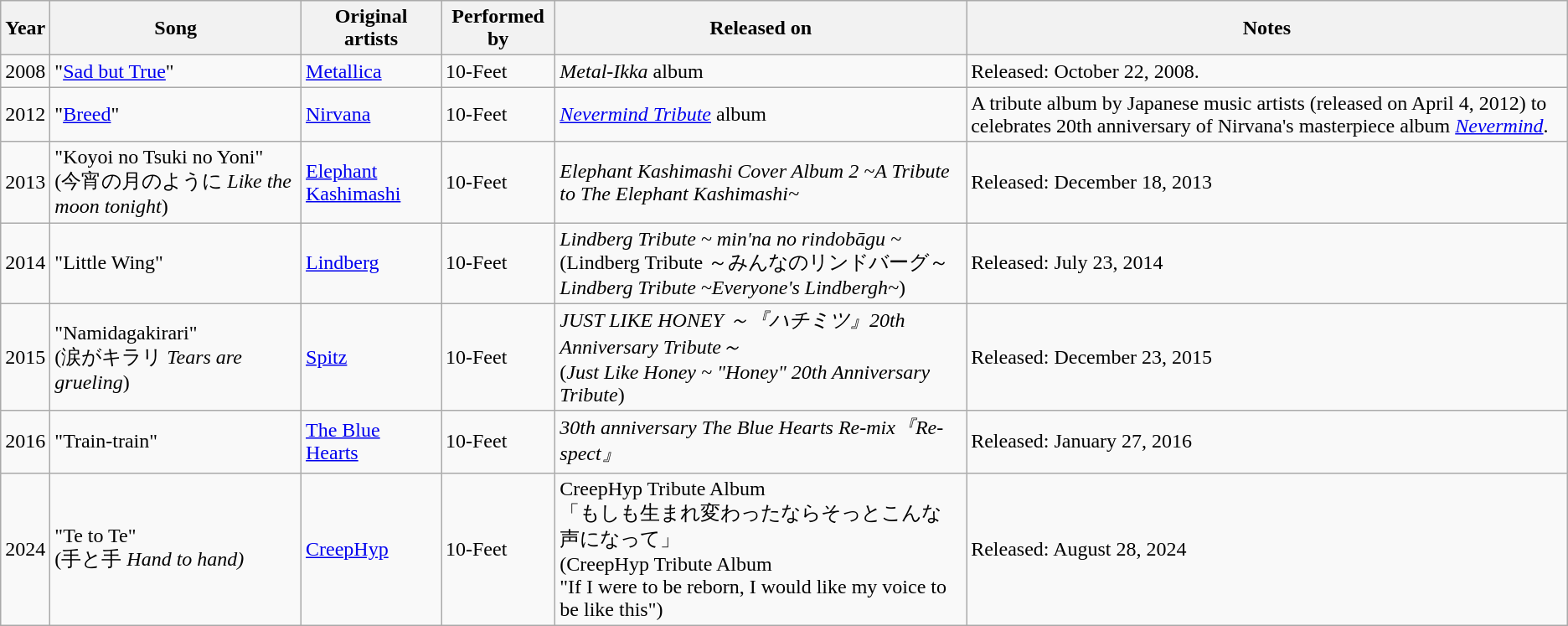<table class="wikitable">
<tr>
<th>Year</th>
<th>Song</th>
<th>Original artists</th>
<th>Performed by</th>
<th>Released on</th>
<th>Notes</th>
</tr>
<tr>
<td>2008</td>
<td>"<a href='#'>Sad but True</a>"</td>
<td><a href='#'>Metallica</a></td>
<td>10-Feet</td>
<td><em>Metal-Ikka</em> album</td>
<td>Released: October 22, 2008.</td>
</tr>
<tr>
<td>2012</td>
<td>"<a href='#'>Breed</a>"</td>
<td><a href='#'>Nirvana</a></td>
<td>10-Feet</td>
<td><em><a href='#'>Nevermind Tribute</a></em> album</td>
<td>A tribute album by Japanese music artists (released on April 4, 2012) to celebrates 20th anniversary of Nirvana's masterpiece album <em><a href='#'>Nevermind</a></em>.</td>
</tr>
<tr>
<td>2013</td>
<td>"Koyoi no Tsuki no Yoni"<br>(今宵の月のように <em>Like the moon tonight</em>)</td>
<td><a href='#'>Elephant Kashimashi</a></td>
<td>10-Feet</td>
<td><em>Elephant Kashimashi Cover Album 2 ~A Tribute to The Elephant Kashimashi~</em></td>
<td>Released: December 18, 2013</td>
</tr>
<tr>
<td>2014</td>
<td>"Little Wing"</td>
<td><a href='#'>Lindberg</a></td>
<td>10-Feet</td>
<td><em>Lindberg Tribute ~ min'na no rindobāgu ~</em><br>(Lindberg Tribute ～みんなのリンドバーグ～ <em>Lindberg Tribute ~Everyone's Lindbergh~</em>)</td>
<td>Released: July 23, 2014</td>
</tr>
<tr>
<td>2015</td>
<td>"Namidagakirari"<br>(涙がキラリ <em>Tears are grueling</em>)</td>
<td><a href='#'>Spitz</a></td>
<td>10-Feet</td>
<td><em>JUST LIKE HONEY ～『ハチミツ』20th Anniversary Tribute～</em><br>(<em>Just Like Honey ~ "Honey" 20th Anniversary Tribute</em>)</td>
<td>Released: December 23, 2015</td>
</tr>
<tr>
<td>2016</td>
<td>"Train-train"</td>
<td><a href='#'>The Blue Hearts</a></td>
<td>10-Feet</td>
<td><em>30th anniversary The Blue Hearts Re-mix『Re-spect』</em></td>
<td>Released: January 27, 2016</td>
</tr>
<tr>
<td>2024</td>
<td>"Te to Te"<br>(手と手 <em>Hand to hand)</em></td>
<td><a href='#'>CreepHyp</a></td>
<td>10-Feet</td>
<td>CreepHyp Tribute Album<br>「もしも生まれ変わったならそっとこんな声になって」<br>(CreepHyp Tribute Album<br>"If I were to be reborn, I would like my voice to be like this")</td>
<td>Released: August 28, 2024</td>
</tr>
</table>
